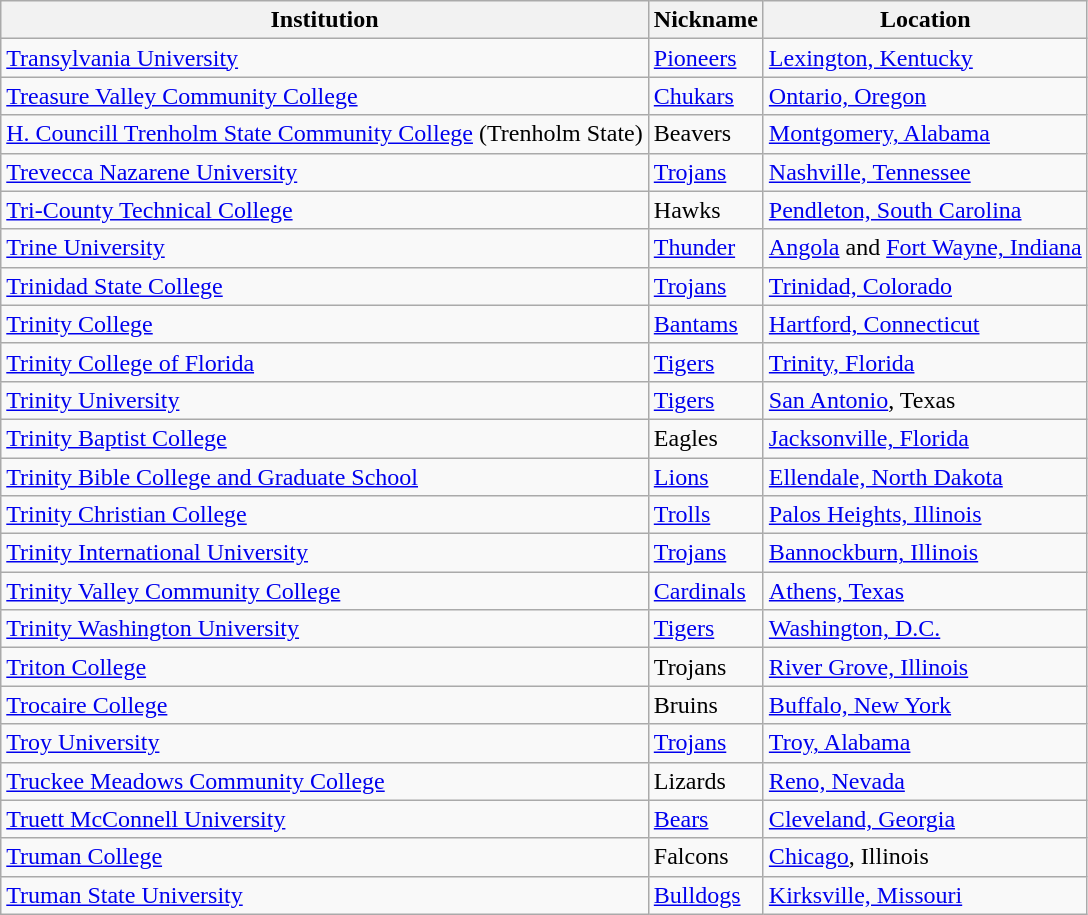<table class="wikitable">
<tr>
<th>Institution</th>
<th>Nickname</th>
<th>Location</th>
</tr>
<tr>
<td><a href='#'>Transylvania University</a></td>
<td><a href='#'>Pioneers</a></td>
<td><a href='#'>Lexington, Kentucky</a></td>
</tr>
<tr>
<td><a href='#'>Treasure Valley Community College</a></td>
<td><a href='#'>Chukars</a></td>
<td><a href='#'>Ontario, Oregon</a></td>
</tr>
<tr>
<td><a href='#'>H. Councill Trenholm State Community College</a> (Trenholm State)</td>
<td>Beavers</td>
<td><a href='#'>Montgomery, Alabama</a></td>
</tr>
<tr>
<td><a href='#'>Trevecca Nazarene University</a></td>
<td><a href='#'>Trojans</a></td>
<td><a href='#'>Nashville, Tennessee</a></td>
</tr>
<tr>
<td><a href='#'>Tri-County Technical College</a></td>
<td>Hawks</td>
<td><a href='#'>Pendleton, South Carolina</a></td>
</tr>
<tr>
<td><a href='#'>Trine University</a></td>
<td><a href='#'>Thunder</a></td>
<td><a href='#'>Angola</a> and <a href='#'>Fort Wayne, Indiana</a></td>
</tr>
<tr>
<td><a href='#'>Trinidad State College</a></td>
<td><a href='#'>Trojans</a></td>
<td><a href='#'>Trinidad, Colorado</a></td>
</tr>
<tr>
<td><a href='#'>Trinity College</a></td>
<td><a href='#'>Bantams</a></td>
<td><a href='#'>Hartford, Connecticut</a></td>
</tr>
<tr>
<td><a href='#'>Trinity College of Florida</a></td>
<td><a href='#'>Tigers</a></td>
<td><a href='#'>Trinity, Florida</a></td>
</tr>
<tr>
<td><a href='#'>Trinity University</a></td>
<td><a href='#'>Tigers</a></td>
<td><a href='#'>San Antonio</a>, Texas</td>
</tr>
<tr>
<td><a href='#'>Trinity Baptist College</a></td>
<td>Eagles</td>
<td><a href='#'>Jacksonville, Florida</a></td>
</tr>
<tr>
<td><a href='#'>Trinity Bible College and Graduate School</a></td>
<td><a href='#'>Lions</a></td>
<td><a href='#'>Ellendale, North Dakota</a></td>
</tr>
<tr>
<td><a href='#'>Trinity Christian College</a></td>
<td><a href='#'>Trolls</a></td>
<td><a href='#'>Palos Heights, Illinois</a></td>
</tr>
<tr>
<td><a href='#'>Trinity International University</a></td>
<td><a href='#'>Trojans</a></td>
<td><a href='#'>Bannockburn, Illinois</a></td>
</tr>
<tr>
<td><a href='#'>Trinity Valley Community College</a></td>
<td><a href='#'>Cardinals</a></td>
<td><a href='#'>Athens, Texas</a></td>
</tr>
<tr>
<td><a href='#'>Trinity Washington University</a></td>
<td><a href='#'>Tigers</a></td>
<td><a href='#'>Washington, D.C.</a></td>
</tr>
<tr>
<td><a href='#'>Triton College</a></td>
<td>Trojans</td>
<td><a href='#'>River Grove, Illinois</a></td>
</tr>
<tr>
<td><a href='#'>Trocaire College</a></td>
<td>Bruins</td>
<td><a href='#'>Buffalo, New York</a></td>
</tr>
<tr>
<td><a href='#'>Troy University</a></td>
<td><a href='#'>Trojans</a></td>
<td><a href='#'>Troy, Alabama</a></td>
</tr>
<tr>
<td><a href='#'>Truckee Meadows Community College</a></td>
<td>Lizards</td>
<td><a href='#'>Reno, Nevada</a></td>
</tr>
<tr>
<td><a href='#'>Truett McConnell University</a></td>
<td><a href='#'>Bears</a></td>
<td><a href='#'>Cleveland, Georgia</a></td>
</tr>
<tr>
<td><a href='#'>Truman College</a></td>
<td>Falcons</td>
<td><a href='#'>Chicago</a>, Illinois</td>
</tr>
<tr>
<td><a href='#'>Truman State University</a></td>
<td><a href='#'>Bulldogs</a></td>
<td><a href='#'>Kirksville, Missouri</a></td>
</tr>
</table>
